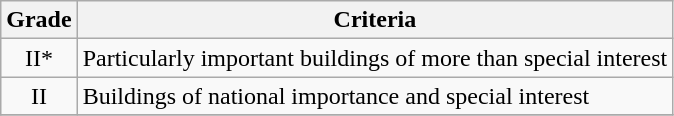<table class="wikitable" border="1">
<tr>
<th>Grade</th>
<th>Criteria</th>
</tr>
<tr>
<td align="center" >II*</td>
<td>Particularly important buildings of more than special interest</td>
</tr>
<tr>
<td align="center" >II</td>
<td>Buildings of national importance and special interest</td>
</tr>
<tr>
</tr>
</table>
